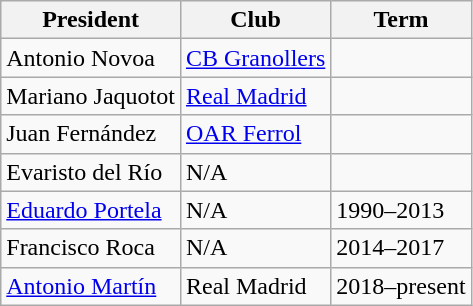<table class="wikitable">
<tr>
<th>President</th>
<th>Club</th>
<th>Term</th>
</tr>
<tr>
<td>Antonio Novoa</td>
<td><a href='#'>CB Granollers</a></td>
<td></td>
</tr>
<tr>
<td>Mariano Jaquotot</td>
<td><a href='#'>Real Madrid</a></td>
<td></td>
</tr>
<tr>
<td>Juan Fernández</td>
<td><a href='#'>OAR Ferrol</a></td>
<td></td>
</tr>
<tr>
<td>Evaristo del Río</td>
<td>N/A</td>
<td></td>
</tr>
<tr>
<td><a href='#'>Eduardo Portela</a></td>
<td>N/A</td>
<td>1990–2013</td>
</tr>
<tr>
<td>Francisco Roca</td>
<td>N/A</td>
<td>2014–2017</td>
</tr>
<tr>
<td><a href='#'>Antonio Martín</a></td>
<td>Real Madrid</td>
<td>2018–present</td>
</tr>
</table>
